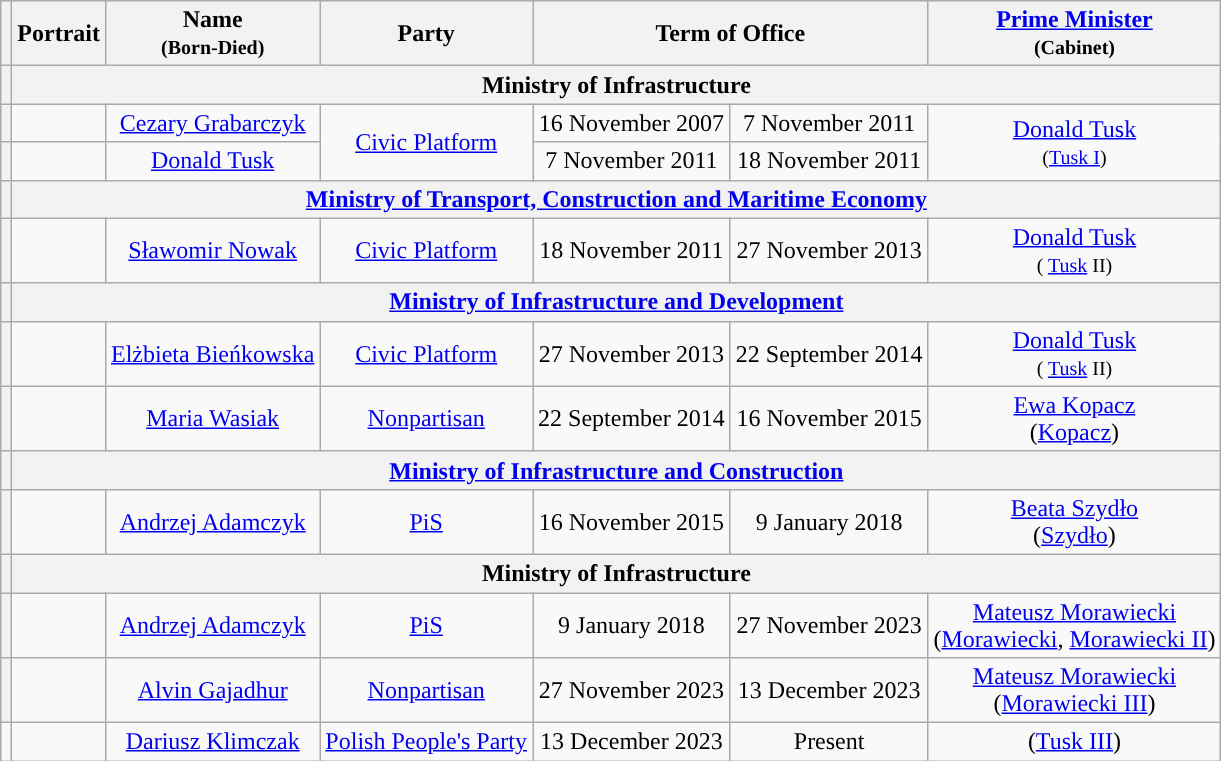<table class="wikitable" style="text-align:center;">
<tr>
<th></th>
<th>Portrait</th>
<th>Name<br><small>(Born-Died)</small></th>
<th>Party</th>
<th colspan=2>Term of Office</th>
<th><a href='#'>Prime Minister</a><br><small>(Cabinet)</small></th>
</tr>
<tr>
<th></th>
<th colspan="6">Ministry of Infrastructure</th>
</tr>
<tr>
<th style="background:"></th>
<td></td>
<td><a href='#'>Cezary Grabarczyk</a><br></td>
<td rowspan="2"><a href='#'>Civic Platform</a></td>
<td>16 November 2007</td>
<td>7 November 2011</td>
<td rowspan="2"><a href='#'>Donald Tusk</a> <br><small> (<a href='#'>Tusk I</a>)</small></td>
</tr>
<tr>
<th style="background:"></th>
<td></td>
<td><a href='#'>Donald Tusk</a><br></td>
<td>7 November 2011</td>
<td>18 November 2011</td>
</tr>
<tr>
<th></th>
<th colspan="6"><a href='#'>Ministry of Transport, Construction and Maritime Economy</a></th>
</tr>
<tr>
<th style="background:"></th>
<td></td>
<td><a href='#'>Sławomir Nowak</a></td>
<td><a href='#'>Civic Platform</a></td>
<td>18 November 2011</td>
<td>27 November 2013</td>
<td><a href='#'>Donald Tusk</a> <br><small> ( <a href='#'>Tusk</a> II)</small></td>
</tr>
<tr>
<th></th>
<th colspan="6"><a href='#'>Ministry of Infrastructure and Development</a></th>
</tr>
<tr>
<th style="background:"></th>
<td></td>
<td><a href='#'>Elżbieta Bieńkowska</a></td>
<td><a href='#'>Civic Platform</a></td>
<td>27 November 2013</td>
<td>22 September 2014</td>
<td><a href='#'>Donald Tusk</a> <br><small> ( <a href='#'>Tusk</a> II)</small></td>
</tr>
<tr>
<th style="background:"></th>
<td></td>
<td><a href='#'>Maria Wasiak</a></td>
<td><a href='#'>Nonpartisan</a></td>
<td>22 September 2014</td>
<td>16 November 2015</td>
<td><a href='#'>Ewa Kopacz</a><br>(<a href='#'>Kopacz</a>)</td>
</tr>
<tr>
<th></th>
<th colspan="6"><a href='#'>Ministry of Infrastructure and Construction</a></th>
</tr>
<tr>
<th style="background:"></th>
<td></td>
<td><a href='#'>Andrzej Adamczyk</a></td>
<td><a href='#'>PiS</a></td>
<td>16 November 2015</td>
<td>9 January 2018</td>
<td><a href='#'>Beata Szydło</a><br>(<a href='#'>Szydło</a>)</td>
</tr>
<tr>
<th></th>
<th colspan="6">Ministry of Infrastructure</th>
</tr>
<tr>
<th style="background:"></th>
<td></td>
<td><a href='#'>Andrzej Adamczyk</a></td>
<td><a href='#'>PiS</a></td>
<td>9 January 2018</td>
<td>27 November 2023</td>
<td><a href='#'>Mateusz Morawiecki</a><br>(<a href='#'>Morawiecki</a>, <a href='#'>Morawiecki II</a>)</td>
</tr>
<tr>
<th style="background:"></th>
<td></td>
<td><a href='#'>Alvin Gajadhur</a></td>
<td><a href='#'>Nonpartisan</a></td>
<td>27 November 2023</td>
<td>13 December 2023</td>
<td><a href='#'>Mateusz Morawiecki</a><br>(<a href='#'>Morawiecki III</a>)</td>
</tr>
<tr>
<td style="background:"></td>
<td></td>
<td><a href='#'>Dariusz Klimczak</a></td>
<td><a href='#'>Polish People's Party</a></td>
<td>13 December 2023</td>
<td>Present</td>
<td>(<a href='#'>Tusk III</a>)</td>
</tr>
</table>
